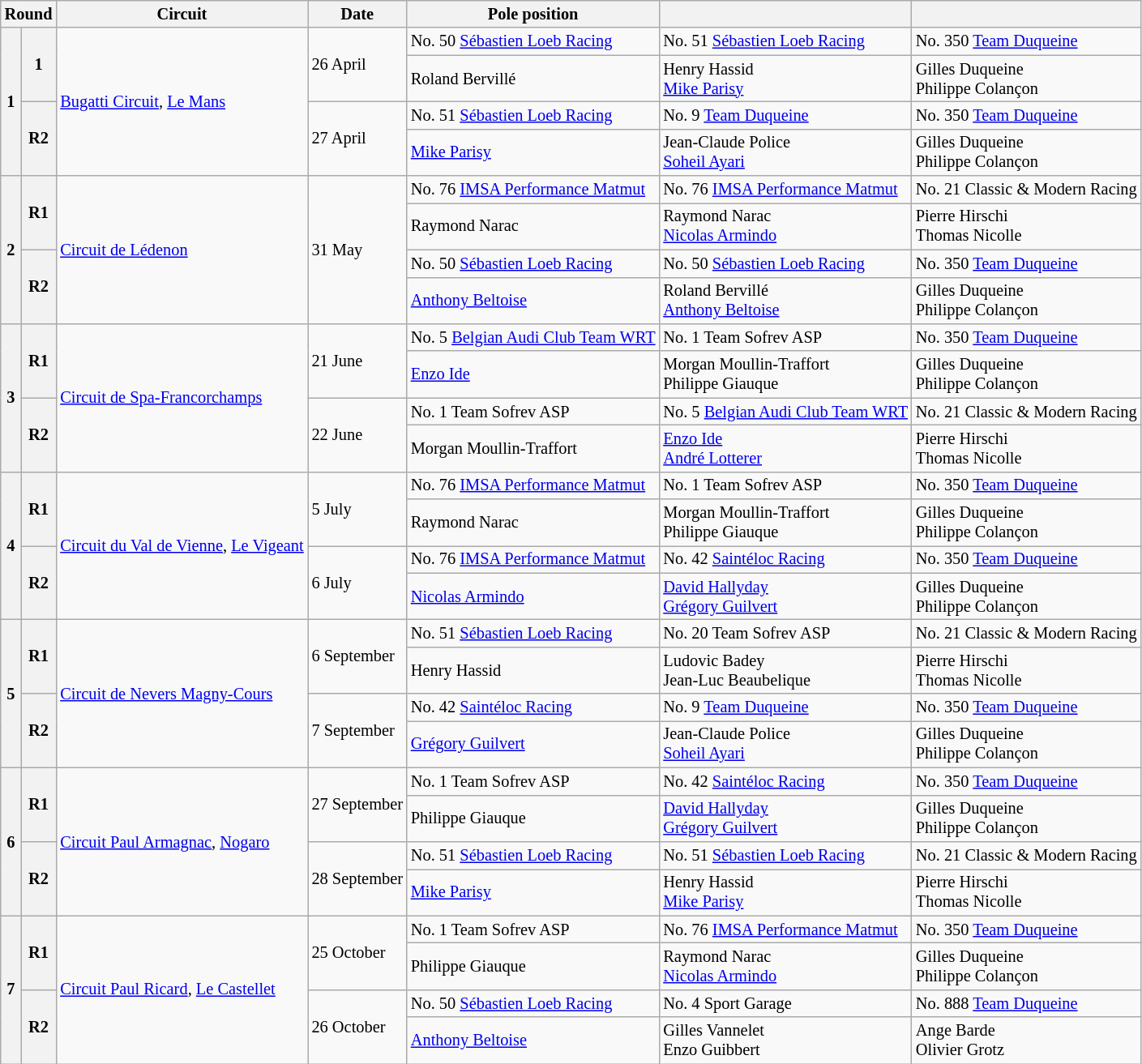<table class="wikitable centre" style="font-size:85%">
<tr>
<th colspan=2>Round</th>
<th>Circuit</th>
<th>Date</th>
<th>Pole position</th>
<th></th>
<th></th>
</tr>
<tr>
<th rowspan=4>1</th>
<th rowspan=2>1</th>
<td rowspan=4> <a href='#'>Bugatti Circuit</a>, <a href='#'>Le Mans</a></td>
<td rowspan=2>26 April</td>
<td> No. 50 <a href='#'>Sébastien Loeb Racing</a></td>
<td> No. 51 <a href='#'>Sébastien Loeb Racing</a></td>
<td> No. 350 <a href='#'>Team Duqueine</a></td>
</tr>
<tr>
<td> Roland Bervillé</td>
<td> Henry Hassid<br> <a href='#'>Mike Parisy</a></td>
<td> Gilles Duqueine<br> Philippe Colançon</td>
</tr>
<tr>
<th rowspan=2>R2</th>
<td rowspan=2>27 April</td>
<td> No. 51 <a href='#'>Sébastien Loeb Racing</a></td>
<td> No. 9 <a href='#'>Team Duqueine</a></td>
<td> No. 350 <a href='#'>Team Duqueine</a></td>
</tr>
<tr>
<td> <a href='#'>Mike Parisy</a></td>
<td> Jean-Claude Police<br> <a href='#'>Soheil Ayari</a></td>
<td> Gilles Duqueine<br> Philippe Colançon</td>
</tr>
<tr>
<th rowspan=4>2</th>
<th rowspan=2>R1</th>
<td rowspan=4> <a href='#'>Circuit de Lédenon</a></td>
<td rowspan=4>31 May</td>
<td> No. 76 <a href='#'>IMSA Performance Matmut</a></td>
<td> No. 76 <a href='#'>IMSA Performance Matmut</a></td>
<td> No. 21 Classic & Modern Racing</td>
</tr>
<tr>
<td> Raymond Narac</td>
<td> Raymond Narac<br> <a href='#'>Nicolas Armindo</a></td>
<td> Pierre Hirschi<br> Thomas Nicolle</td>
</tr>
<tr>
<th rowspan=2>R2</th>
<td> No. 50 <a href='#'>Sébastien Loeb Racing</a></td>
<td> No. 50 <a href='#'>Sébastien Loeb Racing</a></td>
<td> No. 350 <a href='#'>Team Duqueine</a></td>
</tr>
<tr>
<td> <a href='#'>Anthony Beltoise</a></td>
<td> Roland Bervillé<br> <a href='#'>Anthony Beltoise</a></td>
<td> Gilles Duqueine<br> Philippe Colançon</td>
</tr>
<tr>
<th rowspan=4>3</th>
<th rowspan=2>R1</th>
<td rowspan=4> <a href='#'>Circuit de Spa-Francorchamps</a></td>
<td rowspan=2>21 June</td>
<td> No. 5 <a href='#'>Belgian Audi Club Team WRT</a></td>
<td> No. 1 Team Sofrev ASP</td>
<td> No. 350 <a href='#'>Team Duqueine</a></td>
</tr>
<tr>
<td> <a href='#'>Enzo Ide</a></td>
<td> Morgan Moullin-Traffort<br> Philippe Giauque</td>
<td> Gilles Duqueine<br> Philippe Colançon</td>
</tr>
<tr>
<th rowspan=2>R2</th>
<td rowspan=2>22 June</td>
<td> No. 1 Team Sofrev ASP</td>
<td> No. 5 <a href='#'>Belgian Audi Club Team WRT</a></td>
<td> No. 21 Classic & Modern Racing</td>
</tr>
<tr>
<td> Morgan Moullin-Traffort</td>
<td> <a href='#'>Enzo Ide</a><br> <a href='#'>André Lotterer</a></td>
<td> Pierre Hirschi<br> Thomas Nicolle</td>
</tr>
<tr>
<th rowspan=4>4</th>
<th rowspan=2>R1</th>
<td rowspan=4> <a href='#'>Circuit du Val de Vienne</a>, <a href='#'>Le Vigeant</a></td>
<td rowspan=2>5 July</td>
<td> No. 76 <a href='#'>IMSA Performance Matmut</a></td>
<td> No. 1 Team Sofrev ASP</td>
<td> No. 350 <a href='#'>Team Duqueine</a></td>
</tr>
<tr>
<td> Raymond Narac</td>
<td> Morgan Moullin-Traffort<br> Philippe Giauque</td>
<td> Gilles Duqueine<br> Philippe Colançon</td>
</tr>
<tr>
<th rowspan=2>R2</th>
<td rowspan=2>6 July</td>
<td> No. 76 <a href='#'>IMSA Performance Matmut</a></td>
<td> No. 42 <a href='#'>Saintéloc Racing</a></td>
<td> No. 350 <a href='#'>Team Duqueine</a></td>
</tr>
<tr>
<td> <a href='#'>Nicolas Armindo</a></td>
<td> <a href='#'>David Hallyday</a><br> <a href='#'>Grégory Guilvert</a></td>
<td> Gilles Duqueine<br> Philippe Colançon</td>
</tr>
<tr>
<th rowspan=4>5</th>
<th rowspan=2>R1</th>
<td rowspan=4>  <a href='#'>Circuit de Nevers Magny-Cours</a></td>
<td rowspan=2>6 September</td>
<td> No. 51 <a href='#'>Sébastien Loeb Racing</a></td>
<td> No. 20 Team Sofrev ASP</td>
<td> No. 21 Classic & Modern Racing</td>
</tr>
<tr>
<td> Henry Hassid</td>
<td> Ludovic Badey<br> Jean-Luc Beaubelique</td>
<td> Pierre Hirschi<br> Thomas Nicolle</td>
</tr>
<tr>
<th rowspan=2>R2</th>
<td rowspan=2>7 September</td>
<td> No. 42 <a href='#'>Saintéloc Racing</a></td>
<td> No. 9 <a href='#'>Team Duqueine</a></td>
<td> No. 350 <a href='#'>Team Duqueine</a></td>
</tr>
<tr>
<td> <a href='#'>Grégory Guilvert</a></td>
<td> Jean-Claude Police<br> <a href='#'>Soheil Ayari</a></td>
<td> Gilles Duqueine<br> Philippe Colançon</td>
</tr>
<tr>
<th rowspan=4>6</th>
<th rowspan=2>R1</th>
<td rowspan=4> <a href='#'>Circuit Paul Armagnac</a>, <a href='#'>Nogaro</a></td>
<td rowspan=2>27 September</td>
<td> No. 1 Team Sofrev ASP</td>
<td> No. 42 <a href='#'>Saintéloc Racing</a></td>
<td> No. 350 <a href='#'>Team Duqueine</a></td>
</tr>
<tr>
<td> Philippe Giauque</td>
<td> <a href='#'>David Hallyday</a><br> <a href='#'>Grégory Guilvert</a></td>
<td> Gilles Duqueine<br> Philippe Colançon</td>
</tr>
<tr>
<th rowspan=2>R2</th>
<td rowspan=2>28 September</td>
<td> No. 51 <a href='#'>Sébastien Loeb Racing</a></td>
<td> No. 51 <a href='#'>Sébastien Loeb Racing</a></td>
<td> No. 21 Classic & Modern Racing</td>
</tr>
<tr>
<td> <a href='#'>Mike Parisy</a></td>
<td> Henry Hassid<br> <a href='#'>Mike Parisy</a></td>
<td> Pierre Hirschi<br> Thomas Nicolle</td>
</tr>
<tr>
<th rowspan=4>7</th>
<th rowspan=2>R1</th>
<td rowspan=4> <a href='#'>Circuit Paul Ricard</a>, <a href='#'>Le Castellet</a></td>
<td rowspan=2>25 October</td>
<td> No. 1 Team Sofrev ASP</td>
<td> No. 76 <a href='#'>IMSA Performance Matmut</a></td>
<td> No. 350 <a href='#'>Team Duqueine</a></td>
</tr>
<tr>
<td> Philippe Giauque</td>
<td> Raymond Narac<br> <a href='#'>Nicolas Armindo</a></td>
<td> Gilles Duqueine<br> Philippe Colançon</td>
</tr>
<tr>
<th rowspan=2>R2</th>
<td rowspan=2>26 October</td>
<td> No. 50 <a href='#'>Sébastien Loeb Racing</a></td>
<td> No. 4 Sport Garage</td>
<td> No. 888 <a href='#'>Team Duqueine</a></td>
</tr>
<tr>
<td> <a href='#'>Anthony Beltoise</a></td>
<td> Gilles Vannelet<br> Enzo Guibbert</td>
<td> Ange Barde<br> Olivier Grotz</td>
</tr>
</table>
